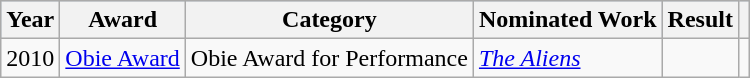<table class="wikitable sortable">
<tr style="background:#b0c4de;">
<th>Year</th>
<th>Award</th>
<th>Category</th>
<th>Nominated Work</th>
<th>Result</th>
<th class="unsortable"></th>
</tr>
<tr>
<td>2010</td>
<td><a href='#'>Obie Award</a></td>
<td>Obie Award for Performance</td>
<td><em><a href='#'>The Aliens</a></em></td>
<td></td>
<td></td>
</tr>
</table>
